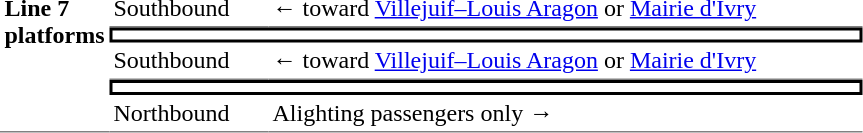<table border=0 cellspacing=0 cellpadding=3>
<tr>
<td style="border-bottom:solid 1px gray;" width=50 rowspan=10 valign=top><strong>Line 7 platforms</strong></td>
<td style="border-bottom:solid 1px gray;" width=100>Southbound</td>
<td style="border-bottom:solid 1px gray;" width=390>←   toward <a href='#'>Villejuif–Louis Aragon</a> or <a href='#'>Mairie d'Ivry</a> </td>
</tr>
<tr>
<td style="border-top:solid 2px black;border-right:solid 2px black;border-left:solid 2px black;border-bottom:solid 2px black;text-align:center;" colspan=2></td>
</tr>
<tr>
<td style="border-bottom:solid 1px gray;" width=100>Southbound</td>
<td style="border-bottom:solid 1px gray;" width=390>←   toward <a href='#'>Villejuif–Louis Aragon</a> or <a href='#'>Mairie d'Ivry</a> </td>
</tr>
<tr>
<td style="border-top:solid 2px black;border-right:solid 2px black;border-left:solid 2px black;border-bottom:solid 2px black;text-align:center;" colspan=2></td>
</tr>
<tr>
<td style="border-bottom:solid 1px gray;" width=100>Northbound</td>
<td style="border-bottom:solid 1px gray;" width=390>   Alighting passengers only →</td>
</tr>
</table>
